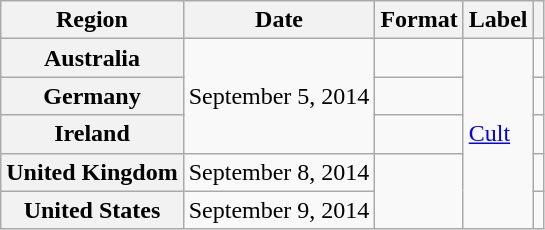<table class="wikitable plainrowheaders">
<tr>
<th scope="col">Region</th>
<th scope="col">Date</th>
<th scope="col">Format</th>
<th scope="col">Label</th>
<th scope="col"></th>
</tr>
<tr>
<th scope="row">Australia</th>
<td rowspan="3">September 5, 2014</td>
<td></td>
<td rowspan="5"><a href='#'>Cult</a></td>
<td align="center"></td>
</tr>
<tr>
<th scope="row">Germany</th>
<td></td>
<td align="center"></td>
</tr>
<tr>
<th scope="row">Ireland</th>
<td></td>
<td align="center"></td>
</tr>
<tr>
<th scope="row">United Kingdom</th>
<td>September 8, 2014</td>
<td rowspan="2"></td>
<td align="center"></td>
</tr>
<tr>
<th scope="row">United States</th>
<td>September 9, 2014</td>
<td align="center"></td>
</tr>
</table>
